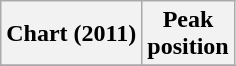<table class="wikitable plainrowheaders" style="text-align:center">
<tr>
<th scope="col">Chart (2011)</th>
<th scope="col">Peak<br>position</th>
</tr>
<tr>
</tr>
</table>
